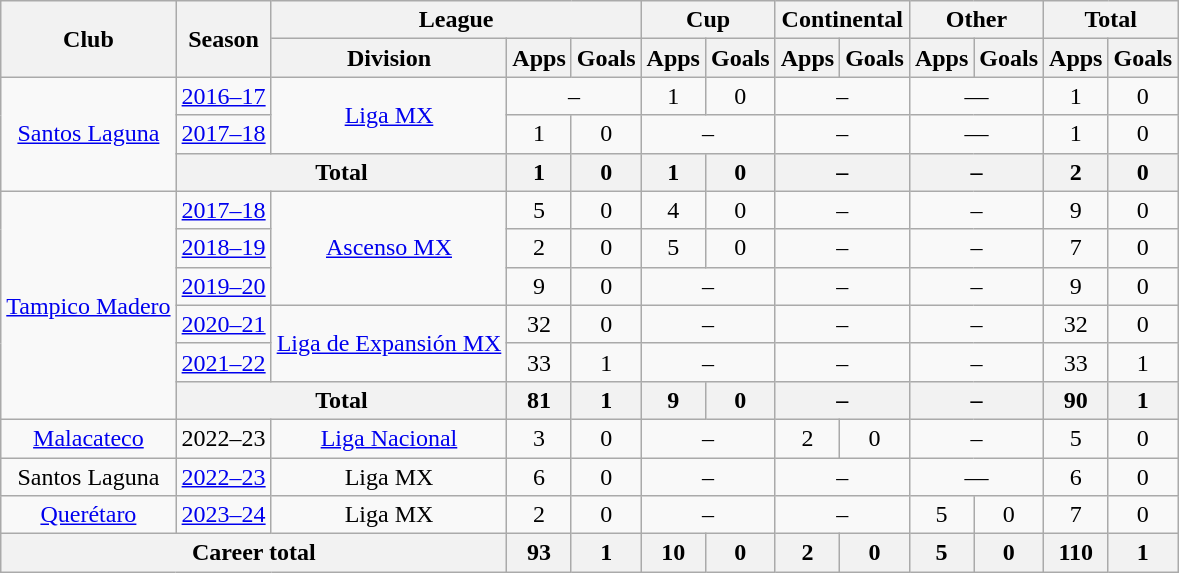<table class="wikitable" style="text-align: center">
<tr>
<th rowspan="2">Club</th>
<th rowspan="2">Season</th>
<th colspan="3">League</th>
<th colspan="2">Cup</th>
<th colspan="2">Continental</th>
<th colspan="2">Other</th>
<th colspan="2">Total</th>
</tr>
<tr>
<th>Division</th>
<th>Apps</th>
<th>Goals</th>
<th>Apps</th>
<th>Goals</th>
<th>Apps</th>
<th>Goals</th>
<th>Apps</th>
<th>Goals</th>
<th>Apps</th>
<th>Goals</th>
</tr>
<tr>
<td rowspan="3"><a href='#'>Santos Laguna</a></td>
<td><a href='#'>2016–17</a></td>
<td rowspan="2"><a href='#'>Liga MX</a></td>
<td colspan="2">–</td>
<td>1</td>
<td>0</td>
<td colspan="2">–</td>
<td colspan="2">—</td>
<td>1</td>
<td>0</td>
</tr>
<tr>
<td><a href='#'>2017–18</a></td>
<td>1</td>
<td>0</td>
<td colspan="2">–</td>
<td colspan="2">–</td>
<td colspan="2">—</td>
<td>1</td>
<td>0</td>
</tr>
<tr>
<th colspan="2">Total</th>
<th>1</th>
<th>0</th>
<th>1</th>
<th>0</th>
<th colspan="2">–</th>
<th colspan="2">–</th>
<th>2</th>
<th>0</th>
</tr>
<tr>
<td rowspan="6"><a href='#'>Tampico Madero</a></td>
<td><a href='#'>2017–18</a></td>
<td rowspan="3"><a href='#'>Ascenso MX</a></td>
<td>5</td>
<td>0</td>
<td>4</td>
<td>0</td>
<td colspan="2">–</td>
<td colspan="2">–</td>
<td>9</td>
<td>0</td>
</tr>
<tr>
<td><a href='#'>2018–19</a></td>
<td>2</td>
<td>0</td>
<td>5</td>
<td>0</td>
<td colspan="2">–</td>
<td colspan="2">–</td>
<td>7</td>
<td>0</td>
</tr>
<tr>
<td><a href='#'>2019–20</a></td>
<td>9</td>
<td>0</td>
<td colspan="2">–</td>
<td colspan="2">–</td>
<td colspan="2">–</td>
<td>9</td>
<td>0</td>
</tr>
<tr>
<td><a href='#'>2020–21</a></td>
<td rowspan="2"><a href='#'>Liga de Expansión MX</a></td>
<td>32</td>
<td>0</td>
<td colspan="2">–</td>
<td colspan="2">–</td>
<td colspan="2">–</td>
<td>32</td>
<td>0</td>
</tr>
<tr>
<td><a href='#'>2021–22</a></td>
<td>33</td>
<td>1</td>
<td colspan="2">–</td>
<td colspan="2">–</td>
<td colspan="2">–</td>
<td>33</td>
<td>1</td>
</tr>
<tr>
<th colspan="2">Total</th>
<th>81</th>
<th>1</th>
<th>9</th>
<th>0</th>
<th colspan="2">–</th>
<th colspan="2">–</th>
<th>90</th>
<th>1</th>
</tr>
<tr>
<td><a href='#'>Malacateco</a></td>
<td>2022–23</td>
<td><a href='#'>Liga Nacional</a></td>
<td>3</td>
<td>0</td>
<td colspan="2">–</td>
<td>2</td>
<td>0</td>
<td colspan="2">–</td>
<td>5</td>
<td>0</td>
</tr>
<tr>
<td>Santos Laguna</td>
<td><a href='#'>2022–23</a></td>
<td>Liga MX</td>
<td>6</td>
<td>0</td>
<td colspan="2">–</td>
<td colspan="2">–</td>
<td colspan="2">—</td>
<td>6</td>
<td>0</td>
</tr>
<tr>
<td rowspan="1"><a href='#'>Querétaro</a></td>
<td><a href='#'>2023–24</a></td>
<td rowspan="1">Liga MX</td>
<td>2</td>
<td>0</td>
<td colspan="2">–</td>
<td colspan="2">–</td>
<td>5</td>
<td>0</td>
<td>7</td>
<td>0</td>
</tr>
<tr>
<th colspan="3">Career total</th>
<th>93</th>
<th>1</th>
<th>10</th>
<th>0</th>
<th>2</th>
<th>0</th>
<th>5</th>
<th>0</th>
<th>110</th>
<th>1</th>
</tr>
</table>
